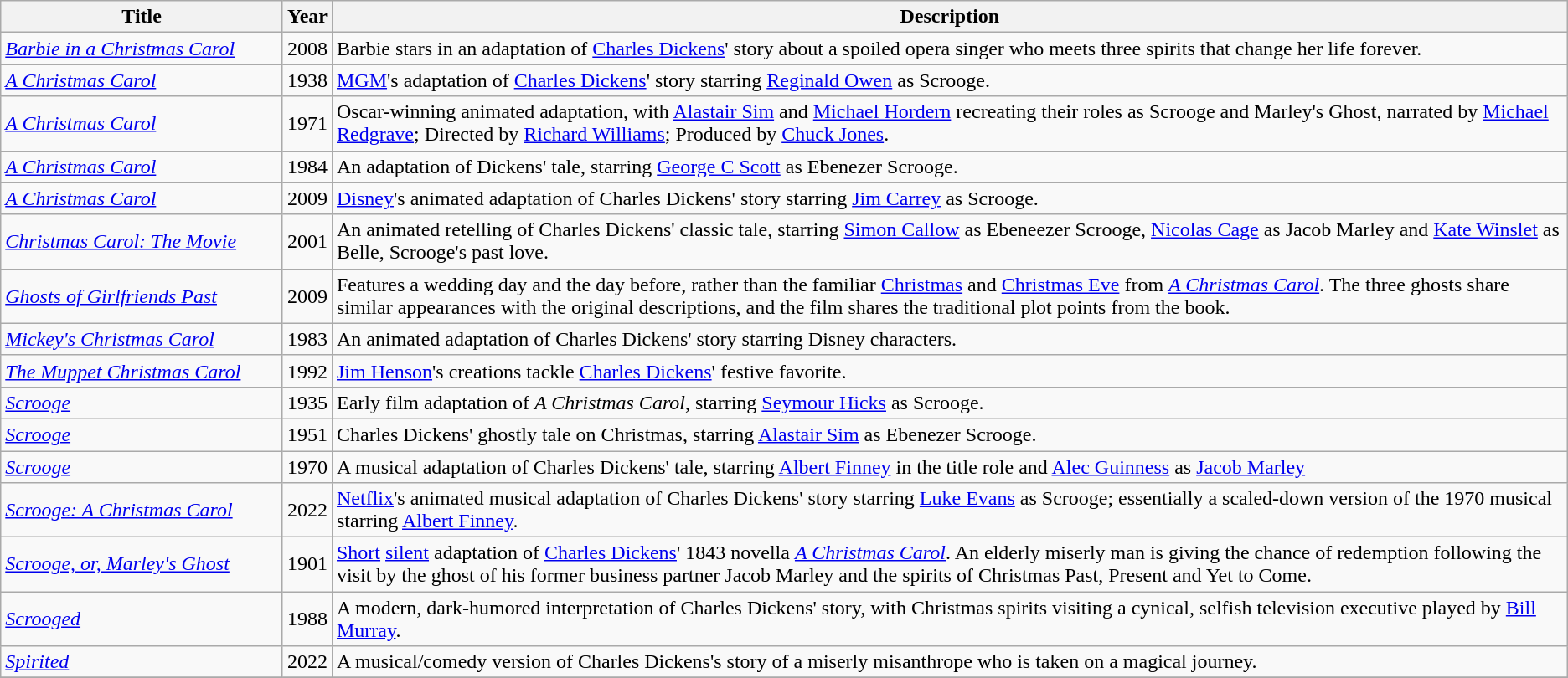<table class="wikitable sortable">
<tr>
<th width="18%">Title</th>
<th>Year</th>
<th class="unsortable">Description</th>
</tr>
<tr>
<td><em><a href='#'>Barbie in a Christmas Carol</a></em></td>
<td>2008</td>
<td>Barbie stars in an adaptation of <a href='#'>Charles Dickens</a>' story about a spoiled opera singer who meets three spirits that change her life forever.</td>
</tr>
<tr>
<td><em><a href='#'>A Christmas Carol</a></em></td>
<td>1938</td>
<td><a href='#'>MGM</a>'s adaptation of <a href='#'>Charles Dickens</a>' story starring <a href='#'>Reginald Owen</a> as Scrooge.</td>
</tr>
<tr>
<td><em><a href='#'>A Christmas Carol</a></em></td>
<td>1971</td>
<td>Oscar-winning animated adaptation, with <a href='#'>Alastair Sim</a> and <a href='#'>Michael Hordern</a> recreating their roles as Scrooge and Marley's Ghost, narrated by <a href='#'>Michael Redgrave</a>; Directed by <a href='#'>Richard Williams</a>; Produced by <a href='#'>Chuck Jones</a>.</td>
</tr>
<tr>
<td><em><a href='#'>A Christmas Carol</a></em></td>
<td>1984</td>
<td>An adaptation of Dickens' tale, starring <a href='#'>George C Scott</a> as Ebenezer Scrooge.</td>
</tr>
<tr>
<td><em><a href='#'>A Christmas Carol</a></em></td>
<td>2009</td>
<td><a href='#'>Disney</a>'s animated adaptation of Charles Dickens' story starring <a href='#'>Jim Carrey</a> as Scrooge.</td>
</tr>
<tr>
<td><em><a href='#'>Christmas Carol: The Movie</a></em></td>
<td>2001</td>
<td>An animated retelling of Charles Dickens' classic tale, starring <a href='#'>Simon Callow</a> as Ebeneezer Scrooge, <a href='#'>Nicolas Cage</a> as Jacob Marley and <a href='#'>Kate Winslet</a> as Belle, Scrooge's past love.</td>
</tr>
<tr>
<td><em><a href='#'>Ghosts of Girlfriends Past</a></em></td>
<td>2009</td>
<td>Features a wedding day and the day before, rather than the familiar <a href='#'>Christmas</a> and <a href='#'>Christmas Eve</a> from <em><a href='#'>A Christmas Carol</a></em>. The three ghosts share similar appearances with the original descriptions, and the film shares the traditional plot points from the book.</td>
</tr>
<tr>
<td><em><a href='#'>Mickey's Christmas Carol</a></em></td>
<td>1983</td>
<td>An animated adaptation of Charles Dickens' story starring Disney characters.</td>
</tr>
<tr>
<td><em><a href='#'>The Muppet Christmas Carol</a></em></td>
<td>1992</td>
<td><a href='#'>Jim Henson</a>'s creations tackle <a href='#'>Charles Dickens</a>' festive favorite.</td>
</tr>
<tr>
<td><em><a href='#'>Scrooge</a></em></td>
<td>1935</td>
<td>Early film adaptation of <em>A Christmas Carol</em>, starring <a href='#'>Seymour Hicks</a> as Scrooge.</td>
</tr>
<tr>
<td><em><a href='#'>Scrooge</a></em></td>
<td>1951</td>
<td>Charles Dickens' ghostly tale on Christmas, starring <a href='#'>Alastair Sim</a> as Ebenezer Scrooge.</td>
</tr>
<tr>
<td><em><a href='#'>Scrooge</a></em></td>
<td>1970</td>
<td>A musical adaptation of Charles Dickens' tale, starring <a href='#'>Albert Finney</a> in the title role and <a href='#'>Alec Guinness</a> as <a href='#'>Jacob Marley</a></td>
</tr>
<tr>
<td><em><a href='#'>Scrooge: A Christmas Carol</a></em></td>
<td>2022</td>
<td><a href='#'>Netflix</a>'s animated musical adaptation of Charles Dickens' story starring <a href='#'>Luke Evans</a> as Scrooge; essentially a scaled-down version of the 1970 musical starring <a href='#'>Albert Finney</a>.</td>
</tr>
<tr>
<td><em><a href='#'>Scrooge, or, Marley's Ghost</a></em></td>
<td>1901</td>
<td><a href='#'>Short</a> <a href='#'>silent</a> adaptation of <a href='#'>Charles Dickens</a>' 1843 novella <em><a href='#'>A Christmas Carol</a></em>. An elderly miserly man is giving the chance of redemption following the visit by the ghost of his former business partner Jacob Marley and the spirits of Christmas Past, Present and Yet to Come.</td>
</tr>
<tr>
<td><em><a href='#'>Scrooged</a></em></td>
<td>1988</td>
<td>A modern, dark-humored interpretation of Charles Dickens' story, with Christmas spirits visiting a cynical, selfish television executive played by <a href='#'>Bill Murray</a>.</td>
</tr>
<tr>
<td><em><a href='#'>Spirited</a></em></td>
<td>2022</td>
<td>A musical/comedy version of Charles Dickens's story of a miserly misanthrope who is taken on a magical journey.</td>
</tr>
<tr>
</tr>
</table>
